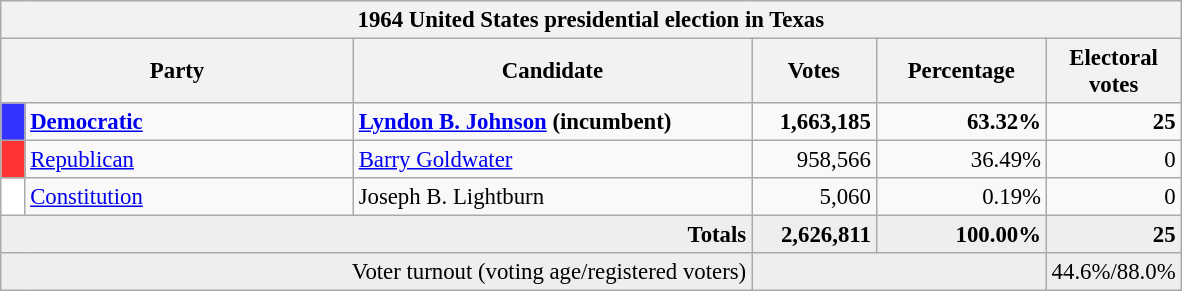<table class="wikitable" style="font-size: 95%;">
<tr>
<th colspan="6">1964 United States presidential election in Texas</th>
</tr>
<tr>
<th colspan="2" style="width: 15em">Party</th>
<th style="width: 17em">Candidate</th>
<th style="width: 5em">Votes</th>
<th style="width: 7em">Percentage</th>
<th style="width: 5em">Electoral votes</th>
</tr>
<tr>
<th style="background:#33f; width:3px;"></th>
<td style="width: 130px"><strong><a href='#'>Democratic</a></strong></td>
<td><strong><a href='#'>Lyndon B. Johnson</a> (incumbent)</strong></td>
<td style="text-align:right;"><strong>1,663,185</strong></td>
<td style="text-align:right;"><strong>63.32%</strong></td>
<td style="text-align:right;"><strong>25</strong></td>
</tr>
<tr>
<th style="background:#f33; width:3px;"></th>
<td style="width: 130px"><a href='#'>Republican</a></td>
<td><a href='#'>Barry Goldwater</a></td>
<td style="text-align:right;">958,566</td>
<td style="text-align:right;">36.49%</td>
<td style="text-align:right;">0</td>
</tr>
<tr>
<th style="background:#FFF; width:3px;"></th>
<td style="width: 130px"><a href='#'>Constitution</a></td>
<td>Joseph B. Lightburn</td>
<td style="text-align:right;">5,060</td>
<td style="text-align:right;">0.19%</td>
<td style="text-align:right;">0</td>
</tr>
<tr bgcolor="#EEEEEE">
<td colspan="3" align="right"><strong>Totals</strong></td>
<td align="right"><strong>2,626,811</strong></td>
<td align="right"><strong>100.00%</strong></td>
<td align="right"><strong>25</strong></td>
</tr>
<tr bgcolor="#EEEEEE">
<td colspan="3" align="right">Voter turnout (voting age/registered voters)</td>
<td colspan="2" align="right"></td>
<td align="right">44.6%/88.0%</td>
</tr>
</table>
